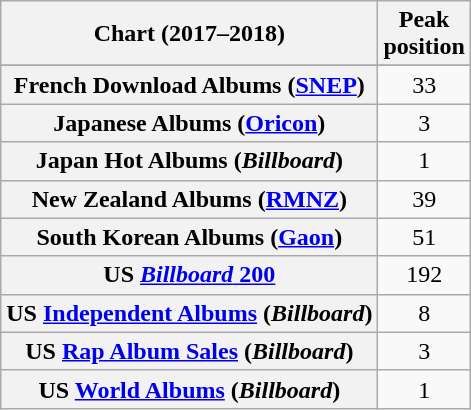<table class="wikitable sortable plainrowheaders" style="text-align:center">
<tr>
<th scope="col">Chart (2017–2018)</th>
<th scope="col">Peak<br> position</th>
</tr>
<tr>
</tr>
<tr>
<th scope="row">French Download Albums (<a href='#'>SNEP</a>)</th>
<td>33</td>
</tr>
<tr>
<th scope="row">Japanese Albums (<a href='#'>Oricon</a>)</th>
<td>3</td>
</tr>
<tr>
<th scope="row">Japan Hot Albums (<em>Billboard</em>)</th>
<td>1</td>
</tr>
<tr>
<th scope="row">New Zealand Albums (<a href='#'>RMNZ</a>)</th>
<td>39</td>
</tr>
<tr>
<th scope="row">South Korean Albums (<a href='#'>Gaon</a>)</th>
<td>51</td>
</tr>
<tr>
<th scope="row">US <a href='#'><em>Billboard</em> 200</a></th>
<td>192</td>
</tr>
<tr>
<th scope="row">US <a href='#'>Independent Albums</a> (<em>Billboard</em>)</th>
<td>8</td>
</tr>
<tr>
<th scope="row">US <a href='#'>Rap Album Sales</a> (<em>Billboard</em>)</th>
<td>3</td>
</tr>
<tr>
<th scope="row">US <a href='#'>World Albums</a> (<em>Billboard</em>)</th>
<td>1</td>
</tr>
</table>
